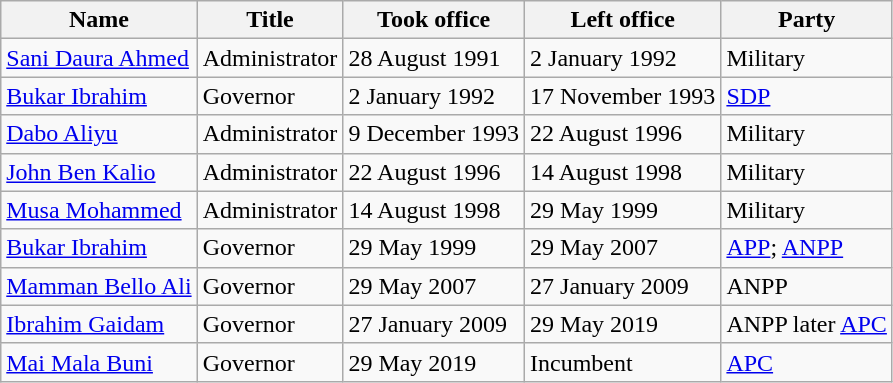<table class="wikitable">
<tr>
<th>Name</th>
<th>Title</th>
<th>Took office</th>
<th>Left office</th>
<th>Party</th>
</tr>
<tr>
<td><a href='#'>Sani Daura Ahmed</a></td>
<td>Administrator</td>
<td>28 August 1991</td>
<td>2 January 1992</td>
<td>Military</td>
</tr>
<tr>
<td><a href='#'>Bukar Ibrahim</a></td>
<td>Governor</td>
<td>2 January 1992</td>
<td>17 November 1993</td>
<td><a href='#'>SDP</a></td>
</tr>
<tr>
<td><a href='#'>Dabo Aliyu</a></td>
<td>Administrator</td>
<td>9 December 1993</td>
<td>22 August 1996</td>
<td>Military</td>
</tr>
<tr>
<td><a href='#'>John Ben Kalio</a></td>
<td>Administrator</td>
<td>22 August 1996</td>
<td>14 August 1998</td>
<td>Military</td>
</tr>
<tr>
<td><a href='#'>Musa Mohammed</a></td>
<td>Administrator</td>
<td>14 August 1998</td>
<td>29 May 1999</td>
<td>Military</td>
</tr>
<tr>
<td><a href='#'>Bukar Ibrahim</a></td>
<td>Governor</td>
<td>29 May 1999</td>
<td>29 May 2007</td>
<td><a href='#'>APP</a>; <a href='#'>ANPP</a></td>
</tr>
<tr>
<td><a href='#'>Mamman Bello Ali</a></td>
<td>Governor</td>
<td>29 May 2007</td>
<td>27 January 2009</td>
<td>ANPP</td>
</tr>
<tr>
<td><a href='#'>Ibrahim Gaidam</a></td>
<td>Governor</td>
<td>27 January 2009</td>
<td>29 May 2019</td>
<td>ANPP later <a href='#'>APC</a></td>
</tr>
<tr>
<td><a href='#'>Mai Mala Buni</a></td>
<td>Governor</td>
<td>29 May 2019</td>
<td>Incumbent</td>
<td><a href='#'>APC</a></td>
</tr>
</table>
